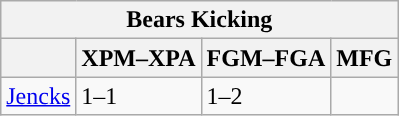<table class="wikitable">
<tr>
<th colspan="4">Bears Kicking</th>
</tr>
<tr>
<th></th>
<th>XPM–XPA</th>
<th>FGM–FGA</th>
<th>MFG</th>
</tr>
<tr>
<td><a href='#'>Jencks</a></td>
<td>1–1</td>
<td>1–2</td>
<td></td>
</tr>
</table>
